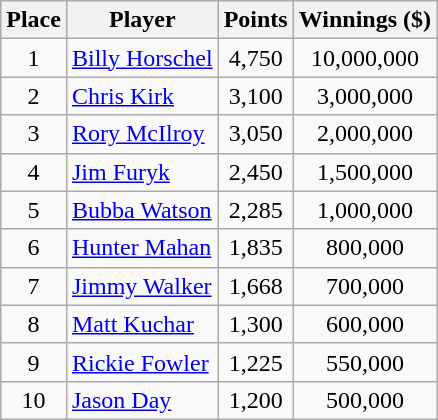<table class="wikitable">
<tr>
<th>Place</th>
<th>Player</th>
<th>Points</th>
<th>Winnings ($)</th>
</tr>
<tr>
<td align=center>1</td>
<td> <a href='#'>Billy Horschel</a></td>
<td align=center>4,750</td>
<td align=center>10,000,000</td>
</tr>
<tr>
<td align=center>2</td>
<td> <a href='#'>Chris Kirk</a></td>
<td align=center>3,100</td>
<td align=center>3,000,000</td>
</tr>
<tr>
<td align=center>3</td>
<td> <a href='#'>Rory McIlroy</a></td>
<td align=center>3,050</td>
<td align=center>2,000,000</td>
</tr>
<tr>
<td align=center>4</td>
<td> <a href='#'>Jim Furyk</a></td>
<td align=center>2,450</td>
<td align=center>1,500,000</td>
</tr>
<tr>
<td align=center>5</td>
<td> <a href='#'>Bubba Watson</a></td>
<td align=center>2,285</td>
<td align=center>1,000,000</td>
</tr>
<tr>
<td align=center>6</td>
<td> <a href='#'>Hunter Mahan</a></td>
<td align=center>1,835</td>
<td align=center>800,000</td>
</tr>
<tr>
<td align=center>7</td>
<td> <a href='#'>Jimmy Walker</a></td>
<td align=center>1,668</td>
<td align=center>700,000</td>
</tr>
<tr>
<td align=center>8</td>
<td> <a href='#'>Matt Kuchar</a></td>
<td align=center>1,300</td>
<td align=center>600,000</td>
</tr>
<tr>
<td align=center>9</td>
<td> <a href='#'>Rickie Fowler</a></td>
<td align=center>1,225</td>
<td align=center>550,000</td>
</tr>
<tr>
<td align=center>10</td>
<td> <a href='#'>Jason Day</a></td>
<td align=center>1,200</td>
<td align=center>500,000</td>
</tr>
</table>
